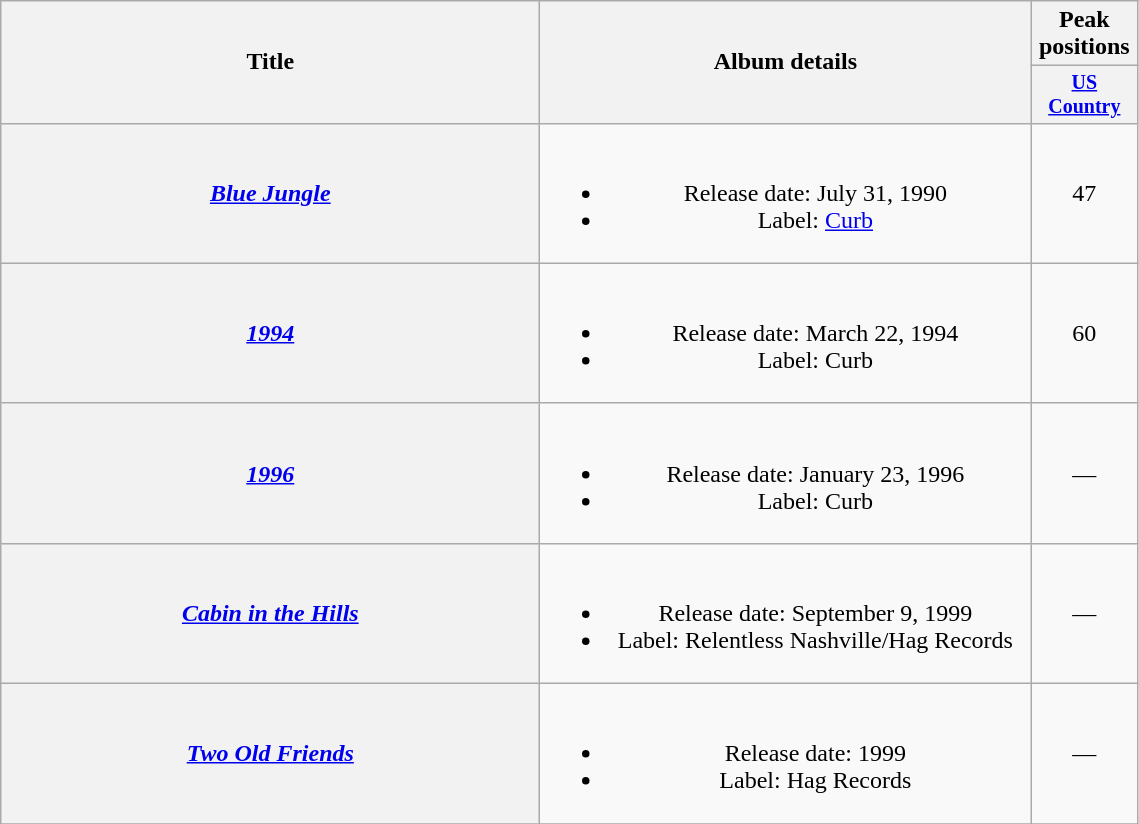<table class="wikitable plainrowheaders" style="text-align:center;">
<tr>
<th rowspan="2" style="width:22em;">Title</th>
<th rowspan="2" style="width:20em;">Album details</th>
<th colspan="1">Peak positions<br></th>
</tr>
<tr style="font-size:smaller;">
<th width="65"><a href='#'>US Country</a></th>
</tr>
<tr>
<th scope="row"><em><a href='#'>Blue Jungle</a></em></th>
<td><br><ul><li>Release date: July 31, 1990</li><li>Label: <a href='#'>Curb</a></li></ul></td>
<td>47</td>
</tr>
<tr>
<th scope="row"><em><a href='#'>1994</a></em></th>
<td><br><ul><li>Release date: March 22, 1994</li><li>Label: Curb</li></ul></td>
<td>60</td>
</tr>
<tr>
<th scope="row"><em><a href='#'>1996</a></em></th>
<td><br><ul><li>Release date: January 23, 1996</li><li>Label: Curb</li></ul></td>
<td>—</td>
</tr>
<tr>
<th scope="row"><em><a href='#'>Cabin in the Hills</a></em></th>
<td><br><ul><li>Release date: September 9, 1999</li><li>Label: Relentless Nashville/Hag Records</li></ul></td>
<td>—</td>
</tr>
<tr>
<th scope="row"><em><a href='#'>Two Old Friends</a></em> </th>
<td><br><ul><li>Release date: 1999</li><li>Label: Hag Records</li></ul></td>
<td>—</td>
</tr>
<tr>
</tr>
</table>
